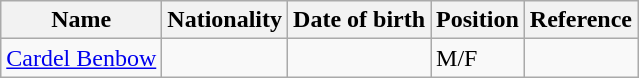<table class="wikitable">
<tr>
<th>Name</th>
<th>Nationality</th>
<th>Date of birth</th>
<th>Position</th>
<th>Reference</th>
</tr>
<tr>
<td><a href='#'>Cardel Benbow</a></td>
<td></td>
<td></td>
<td>M/F</td>
<td></td>
</tr>
</table>
